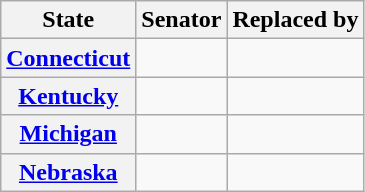<table class="wikitable sortable plainrowheaders">
<tr>
<th scope="col">State</th>
<th scope="col">Senator</th>
<th scope="col">Replaced by</th>
</tr>
<tr>
<th><a href='#'>Connecticut</a></th>
<td></td>
<td></td>
</tr>
<tr>
<th><a href='#'>Kentucky</a></th>
<td></td>
<td></td>
</tr>
<tr>
<th><a href='#'>Michigan</a></th>
<td></td>
<td></td>
</tr>
<tr>
<th><a href='#'>Nebraska</a></th>
<td></td>
<td></td>
</tr>
</table>
